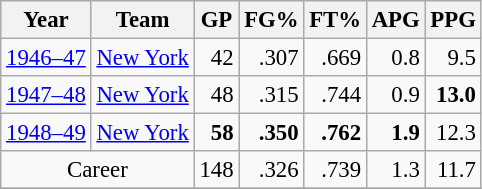<table class="wikitable sortable" style="font-size:95%; text-align:right;">
<tr>
<th>Year</th>
<th>Team</th>
<th>GP</th>
<th>FG%</th>
<th>FT%</th>
<th>APG</th>
<th>PPG</th>
</tr>
<tr>
<td style="text-align:left;"><a href='#'>1946–47</a></td>
<td style="text-align:left;"><a href='#'>New York</a></td>
<td>42</td>
<td>.307</td>
<td>.669</td>
<td>0.8</td>
<td>9.5</td>
</tr>
<tr>
<td style="text-align:left;"><a href='#'>1947–48</a></td>
<td style="text-align:left;"><a href='#'>New York</a></td>
<td>48</td>
<td>.315</td>
<td>.744</td>
<td>0.9</td>
<td><strong>13.0</strong></td>
</tr>
<tr>
<td style="text-align:left;"><a href='#'>1948–49</a></td>
<td style="text-align:left;"><a href='#'>New York</a></td>
<td><strong>58</strong></td>
<td><strong>.350</strong></td>
<td><strong>.762</strong></td>
<td><strong>1.9</strong></td>
<td>12.3</td>
</tr>
<tr>
<td style="text-align:center;" colspan="2">Career</td>
<td>148</td>
<td>.326</td>
<td>.739</td>
<td>1.3</td>
<td>11.7</td>
</tr>
<tr>
</tr>
</table>
